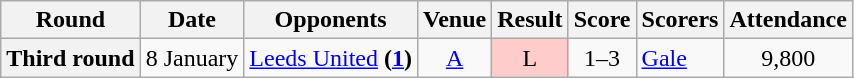<table class="wikitable" style="text-align:center">
<tr>
<th>Round</th>
<th>Date</th>
<th>Opponents</th>
<th>Venue</th>
<th>Result</th>
<th>Score</th>
<th>Scorers</th>
<th>Attendance</th>
</tr>
<tr>
<th>Third round</th>
<td>8 January</td>
<td><a href='#'>Leeds United</a> <strong>(<a href='#'>1</a>)</strong></td>
<td><a href='#'>A</a></td>
<td style="background-color:#FFCCCC">L</td>
<td>1–3</td>
<td align="left"><a href='#'>Gale</a></td>
<td>9,800</td>
</tr>
</table>
